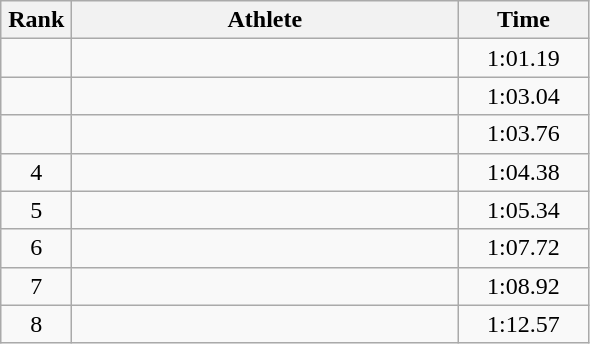<table class=wikitable style="text-align:center">
<tr>
<th width=40>Rank</th>
<th width=250>Athlete</th>
<th width=80>Time</th>
</tr>
<tr>
<td></td>
<td align=left></td>
<td>1:01.19</td>
</tr>
<tr>
<td></td>
<td align=left></td>
<td>1:03.04</td>
</tr>
<tr>
<td></td>
<td align=left></td>
<td>1:03.76</td>
</tr>
<tr>
<td>4</td>
<td align=left></td>
<td>1:04.38</td>
</tr>
<tr>
<td>5</td>
<td align=left></td>
<td>1:05.34</td>
</tr>
<tr>
<td>6</td>
<td align=left></td>
<td>1:07.72</td>
</tr>
<tr>
<td>7</td>
<td align=left></td>
<td>1:08.92</td>
</tr>
<tr>
<td>8</td>
<td align=left></td>
<td>1:12.57</td>
</tr>
</table>
